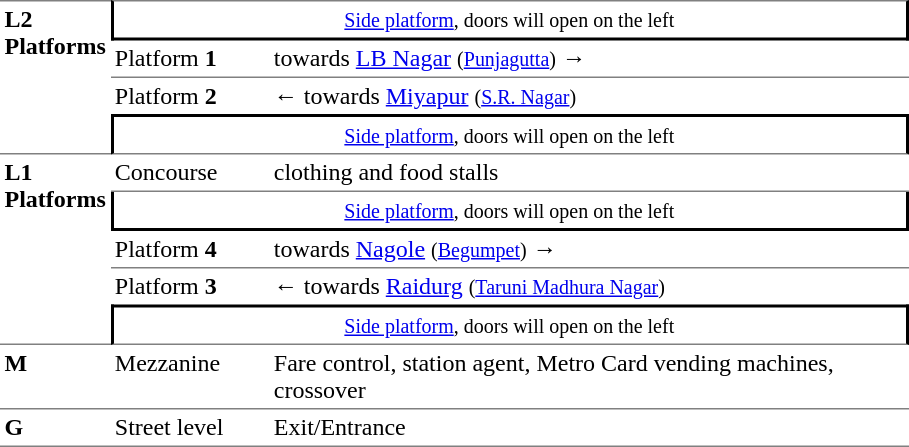<table border=0 cellspacing=0 cellpadding=3>
<tr>
<td style="border-bottom:solid 1px gray;vertical-align:top;border-top:solid 1px gray;" rowspan=5;><strong>L2<br>Platforms</strong></td>
</tr>
<tr>
<td style="border-right:solid 2px black;border-left:solid 2px black;border-top:solid 1px gray;border-bottom:solid 2px black;text-align:center;" colspan=2><small><a href='#'>Side platform</a>, doors will open on the left</small></td>
</tr>
<tr>
<td style="border-bottom:solid 1px gray;">Platform <span><strong>1</strong></span></td>
<td style="border-bottom:solid 1px gray;">  towards <a href='#'>LB Nagar</a> <small>(<a href='#'>Punjagutta</a>)</small> →</td>
</tr>
<tr>
<td>Platform <span><strong>2</strong></span></td>
<td>←   towards <a href='#'>Miyapur</a> <small>(<a href='#'>S.R. Nagar</a>)</small></td>
</tr>
<tr>
<td style="border-top:solid 2px black;border-right:solid 2px black;border-left:solid 2px black;border-bottom:solid 1px gray;text-align:center;" colspan=2><small><a href='#'>Side platform</a>, doors will open on the left</small></td>
</tr>
<tr>
<td style="border-bottom:solid 1px gray;vertical-align:top;" rowspan=5><strong>L1<br>Platforms</strong></td>
<td style="border-bottom:solid 1px gray;vertical-align:top;">Concourse</td>
<td style="border-bottom:solid 1px gray;vertical-align:top;">clothing and food stalls</td>
</tr>
<tr>
<td style="border-right:solid 2px black;border-left:solid 2px black;border-bottom:solid 2px black;text-align:center;" colspan=2><small><a href='#'>Side platform</a>, doors will open on the left</small></td>
</tr>
<tr>
<td style="border-bottom:solid 1px gray;">Platform <span><strong>4</strong></span></td>
<td style="border-bottom:solid 1px gray;">  towards <a href='#'>Nagole</a> <small>(<a href='#'>Begumpet</a>)</small> →</td>
</tr>
<tr>
<td>Platform <span><strong>3</strong></span></td>
<td>←   towards <a href='#'>Raidurg</a> <small>(<a href='#'>Taruni Madhura Nagar</a>)</small></td>
</tr>
<tr>
<td style="border-top:solid 2px black;border-right:solid 2px black;border-left:solid 2px black;border-bottom:solid 1px gray;text-align:center;" colspan=2><small><a href='#'>Side platform</a>, doors will open on the left</small></td>
</tr>
<tr>
<td valign=top><strong>M</strong></td>
<td valign=top>Mezzanine</td>
<td valign=top>Fare control, station agent, Metro Card vending machines, crossover<br></td>
</tr>
<tr>
<td style="border-bottom:solid 1px gray;border-top:solid 1px gray;" width=35 valign=top><strong>G</strong></td>
<td style="border-top:solid 1px gray;border-bottom:solid 1px gray;" width=100 valign=top>Street level</td>
<td style="border-top:solid 1px gray;border-bottom:solid 1px gray;" width=420 valign=top>Exit/Entrance</td>
</tr>
<tr>
</tr>
</table>
